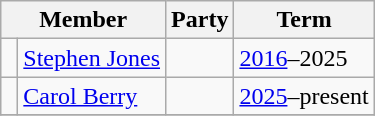<table class="wikitable">
<tr>
<th colspan="2">Member</th>
<th>Party</th>
<th>Term</th>
</tr>
<tr>
<td> </td>
<td><a href='#'>Stephen Jones</a></td>
<td></td>
<td><a href='#'>2016</a>–2025</td>
</tr>
<tr>
<td> </td>
<td><a href='#'>Carol Berry</a></td>
<td></td>
<td><a href='#'>2025</a>–present</td>
</tr>
<tr>
</tr>
</table>
